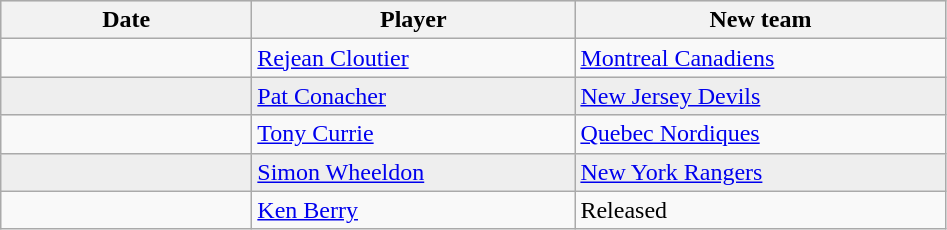<table class="wikitable">
<tr style="background:#ddd; text-align:center;">
<th style="width: 10em;">Date</th>
<th style="width: 13em;">Player</th>
<th style="width: 15em;">New team</th>
</tr>
<tr>
<td></td>
<td><a href='#'>Rejean Cloutier</a></td>
<td><a href='#'>Montreal Canadiens</a></td>
</tr>
<tr style="background:#eee;">
<td></td>
<td><a href='#'>Pat Conacher</a></td>
<td><a href='#'>New Jersey Devils</a></td>
</tr>
<tr>
<td></td>
<td><a href='#'>Tony Currie</a></td>
<td><a href='#'>Quebec Nordiques</a></td>
</tr>
<tr style="background:#eee;">
<td></td>
<td><a href='#'>Simon Wheeldon</a></td>
<td><a href='#'>New York Rangers</a></td>
</tr>
<tr>
<td></td>
<td><a href='#'>Ken Berry</a></td>
<td>Released</td>
</tr>
</table>
